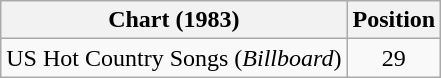<table class="wikitable">
<tr>
<th>Chart (1983)</th>
<th>Position</th>
</tr>
<tr>
<td>US Hot Country Songs (<em>Billboard</em>)</td>
<td align="center">29</td>
</tr>
</table>
